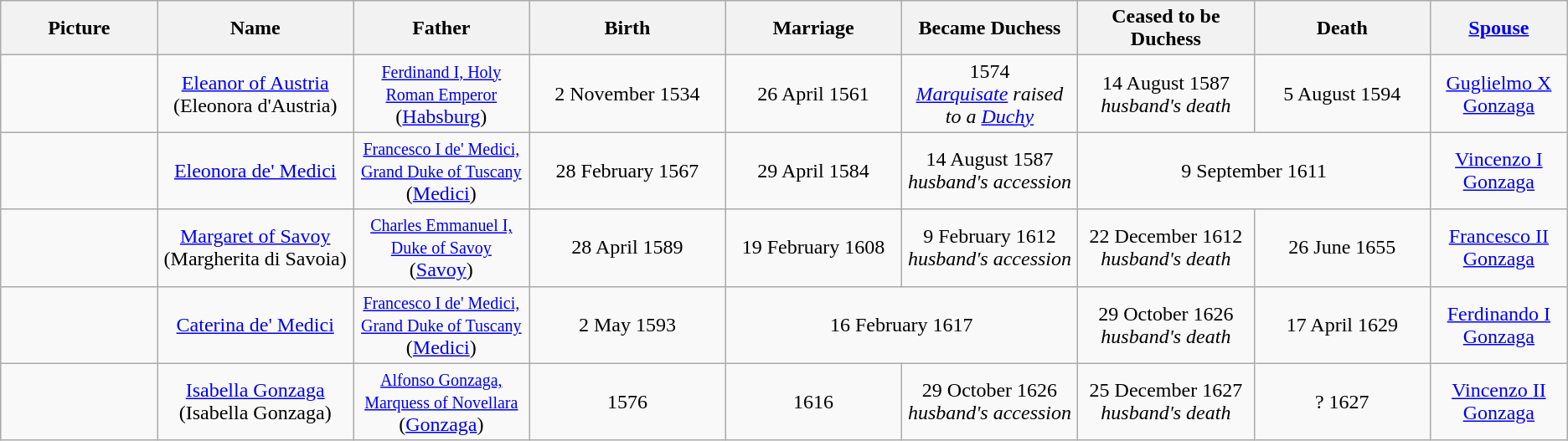<table class="wikitable">
<tr>
<th style="width:8%;">Picture</th>
<th style="width:10%;">Name</th>
<th style="width:9%;">Father</th>
<th style="width:10%;">Birth</th>
<th style="width:9%;">Marriage</th>
<th style="width:9%;">Became Duchess</th>
<th style="width:9%;">Ceased to be Duchess</th>
<th style="width:9%;">Death</th>
<th style="width:7%;"><a href='#'>Spouse</a></th>
</tr>
<tr>
<td style="text-align:center;"></td>
<td style="text-align:center;"><a href='#'>Eleanor of Austria</a><br>(Eleonora d'Austria)</td>
<td style="text-align:center;"><small><a href='#'>Ferdinand I, Holy Roman Emperor</a></small><br>(<a href='#'>Habsburg</a>)</td>
<td align=center>2 November 1534</td>
<td align=center>26 April 1561</td>
<td align=center>1574<br><em><a href='#'>Marquisate</a> raised to a <a href='#'>Duchy</a></em></td>
<td style="text-align:center;">14 August 1587<br><em>husband's death</em></td>
<td style="text-align:center;">5 August 1594</td>
<td style="text-align:center;"><a href='#'>Guglielmo X Gonzaga</a></td>
</tr>
<tr>
<td style="text-align:center;"></td>
<td style="text-align:center;"><a href='#'>Eleonora de' Medici</a></td>
<td style="text-align:center;"><small><a href='#'>Francesco I de' Medici, Grand Duke of Tuscany</a></small><br>(<a href='#'>Medici</a>)</td>
<td align=center>28 February 1567</td>
<td align=center>29 April 1584</td>
<td align=center>14 August 1587<br><em>husband's accession</em></td>
<td style="text-align:center;" colspan="2">9 September 1611</td>
<td style="text-align:center;"><a href='#'>Vincenzo I Gonzaga</a></td>
</tr>
<tr>
<td style="text-align:center;"></td>
<td style="text-align:center;"><a href='#'>Margaret of Savoy</a><br>(Margherita di Savoia)</td>
<td style="text-align:center;"><small><a href='#'>Charles Emmanuel I, Duke of Savoy</a></small><br>(<a href='#'>Savoy</a>)</td>
<td align=center>28 April 1589</td>
<td align=center>19 February 1608</td>
<td align=center>9 February 1612<br><em>husband's accession</em></td>
<td style="text-align:center;">22 December 1612<br><em>husband's death</em></td>
<td style="text-align:center;">26 June 1655</td>
<td style="text-align:center;"><a href='#'>Francesco II Gonzaga</a></td>
</tr>
<tr>
<td style="text-align:center;"></td>
<td style="text-align:center;"><a href='#'>Caterina de' Medici</a><br></td>
<td style="text-align:center;"><small><a href='#'>Francesco I de' Medici, Grand Duke of Tuscany</a></small><br>(<a href='#'>Medici</a>)</td>
<td align=center>2 May 1593</td>
<td style="text-align:center;" colspan="2">16 February 1617</td>
<td style="text-align:center;">29 October 1626<br><em>husband's death</em></td>
<td style="text-align:center;">17 April 1629</td>
<td style="text-align:center;"><a href='#'>Ferdinando I Gonzaga</a></td>
</tr>
<tr>
<td style="text-align:center;"></td>
<td style="text-align:center;"><a href='#'>Isabella Gonzaga</a><br>(Isabella Gonzaga)</td>
<td style="text-align:center;"><small><a href='#'>Alfonso Gonzaga, Marquess of Novellara</a></small><br>(<a href='#'>Gonzaga</a>)</td>
<td align=center>1576</td>
<td style="text-align:center;">1616</td>
<td style="text-align:center;">29 October 1626<br><em>husband's accession</em></td>
<td style="text-align:center;">25 December 1627<br><em>husband's death</em></td>
<td style="text-align:center;">? 1627<br></td>
<td style="text-align:center;"><a href='#'>Vincenzo II Gonzaga</a></td>
</tr>
</table>
